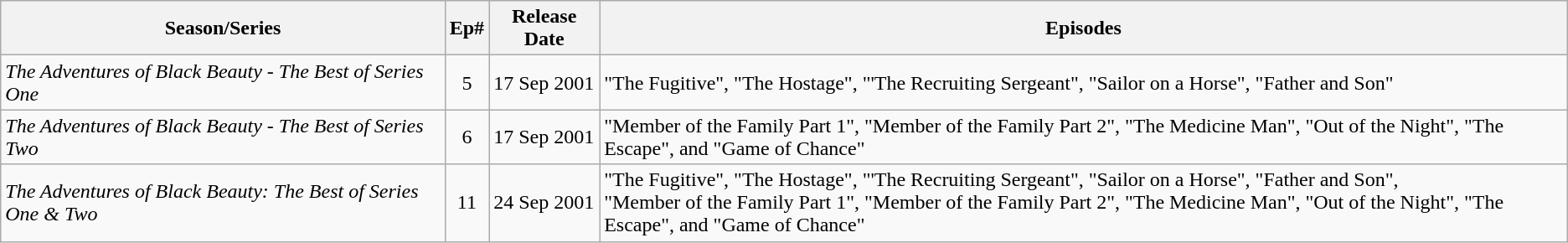<table class="wikitable">
<tr>
<th>Season/Series</th>
<th>Ep#</th>
<th>Release Date</th>
<th>Episodes</th>
</tr>
<tr>
<td><em>The Adventures of Black Beauty - The Best of Series One</em></td>
<td align="center">5</td>
<td>17 Sep 2001</td>
<td>"The Fugitive", "The Hostage", "'The Recruiting Sergeant", "Sailor on a Horse", "Father and Son"</td>
</tr>
<tr>
<td><em>The Adventures of Black Beauty - The Best of Series Two</em></td>
<td align="center">6</td>
<td>17 Sep 2001</td>
<td>"Member of the Family Part 1", "Member of the Family Part 2", "The Medicine Man", "Out of the Night", "The Escape", and "Game of Chance"</td>
</tr>
<tr>
<td><em>The Adventures of Black Beauty: The Best of Series One & Two</em></td>
<td align="center">11</td>
<td>24 Sep 2001</td>
<td>"The Fugitive", "The Hostage", "'The Recruiting Sergeant", "Sailor on a Horse", "Father and Son",<br> "Member of the Family Part 1", "Member of the Family Part 2", "The Medicine Man", "Out of the Night", "The Escape", and "Game of Chance"</td>
</tr>
</table>
